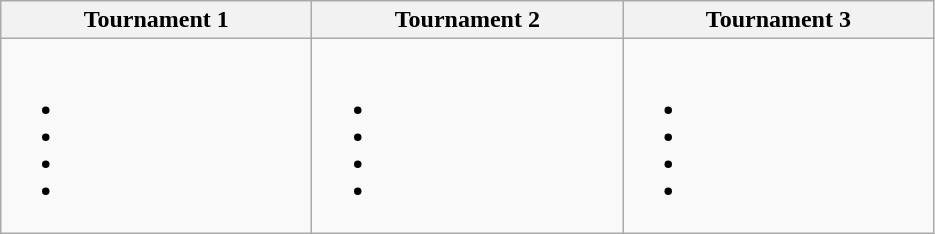<table class="wikitable">
<tr>
<th width=200>Tournament 1</th>
<th width=200>Tournament 2</th>
<th width=200>Tournament 3</th>
</tr>
<tr style="vertical-align: top;">
<td><br><ul><li></li><li></li><li></li><li></li></ul></td>
<td><br><ul><li></li><li></li><li></li><li></li></ul></td>
<td><br><ul><li></li><li></li><li></li><li></li></ul></td>
</tr>
</table>
